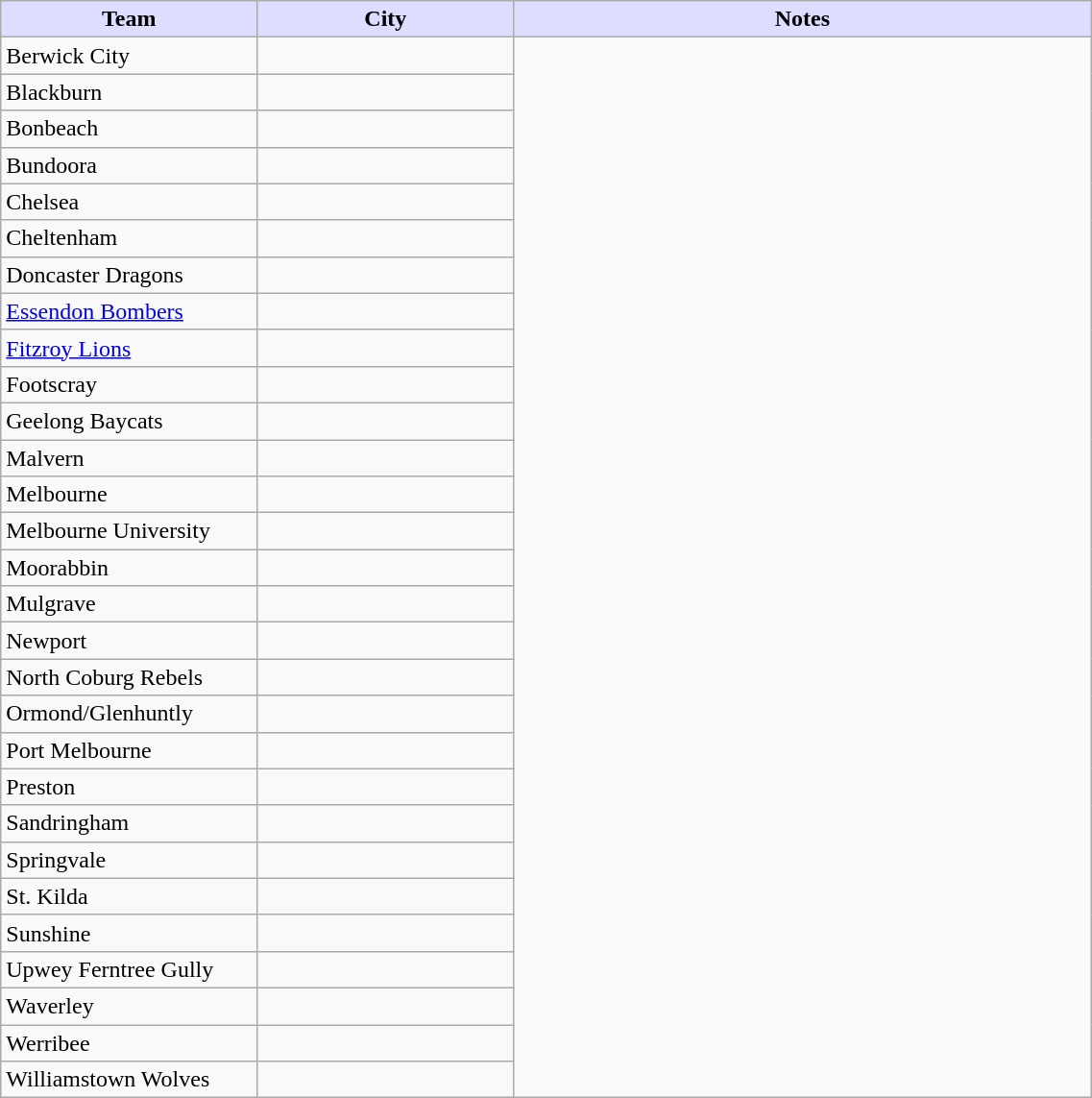<table class="wikitable">
<tr>
<th style="background:#ddf; width:20%;">Team</th>
<th style="background:#ddf; width:20%;">City</th>
<th style="background:#ddf; width:45%;">Notes</th>
</tr>
<tr>
<td>Berwick City</td>
<td></td>
</tr>
<tr>
<td>Blackburn  	 </td>
<td></td>
</tr>
<tr>
<td>Bonbeach</td>
<td></td>
</tr>
<tr>
<td>Bundoora</td>
<td></td>
</tr>
<tr>
<td>Chelsea</td>
<td></td>
</tr>
<tr>
<td>Cheltenham</td>
<td></td>
</tr>
<tr>
<td>Doncaster Dragons</td>
<td></td>
</tr>
<tr>
<td><a href='#'>Essendon Bombers</a></td>
<td></td>
</tr>
<tr>
<td><a href='#'>Fitzroy Lions</a></td>
<td></td>
</tr>
<tr>
<td>Footscray</td>
<td></td>
</tr>
<tr>
<td>Geelong Baycats</td>
<td></td>
</tr>
<tr>
<td>Malvern</td>
<td></td>
</tr>
<tr>
<td>Melbourne</td>
<td></td>
</tr>
<tr>
<td>Melbourne University</td>
<td></td>
</tr>
<tr>
<td>Moorabbin</td>
<td></td>
</tr>
<tr>
<td>Mulgrave</td>
<td></td>
</tr>
<tr>
<td>Newport</td>
<td></td>
</tr>
<tr>
<td>North Coburg Rebels</td>
<td></td>
</tr>
<tr>
<td>Ormond/Glenhuntly</td>
<td></td>
</tr>
<tr>
<td>Port Melbourne</td>
<td></td>
</tr>
<tr>
<td>Preston</td>
<td></td>
</tr>
<tr>
<td>Sandringham</td>
<td></td>
</tr>
<tr>
<td>Springvale</td>
<td></td>
</tr>
<tr>
<td>St. Kilda</td>
<td></td>
</tr>
<tr>
<td>Sunshine</td>
<td></td>
</tr>
<tr>
<td>Upwey Ferntree Gully</td>
<td></td>
</tr>
<tr>
<td>Waverley</td>
<td></td>
</tr>
<tr>
<td>Werribee</td>
<td></td>
</tr>
<tr>
<td>Williamstown Wolves</td>
<td></td>
</tr>
</table>
